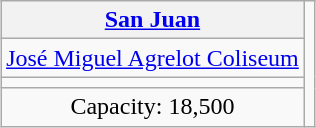<table class="wikitable" style="text-align:center; margin:1em auto;">
<tr>
<th><a href='#'>San Juan</a></th>
<td rowspan=4></td>
</tr>
<tr>
<td><a href='#'>José Miguel Agrelot Coliseum</a></td>
</tr>
<tr>
<td></td>
</tr>
<tr>
<td>Capacity: 18,500</td>
</tr>
</table>
